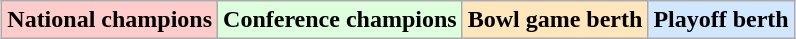<table class="wikitable" style="margin:1em auto;">
<tr>
<td bgcolor="#FFCCCC"><strong>National champions</strong></td>
<td bgcolor="#ddffdd"><strong>Conference champions</strong></td>
<td bgcolor="#ffe6bd"><strong>Bowl game berth</strong></td>
<td bgcolor="#d0e7ff"><strong>Playoff berth</strong></td>
</tr>
</table>
